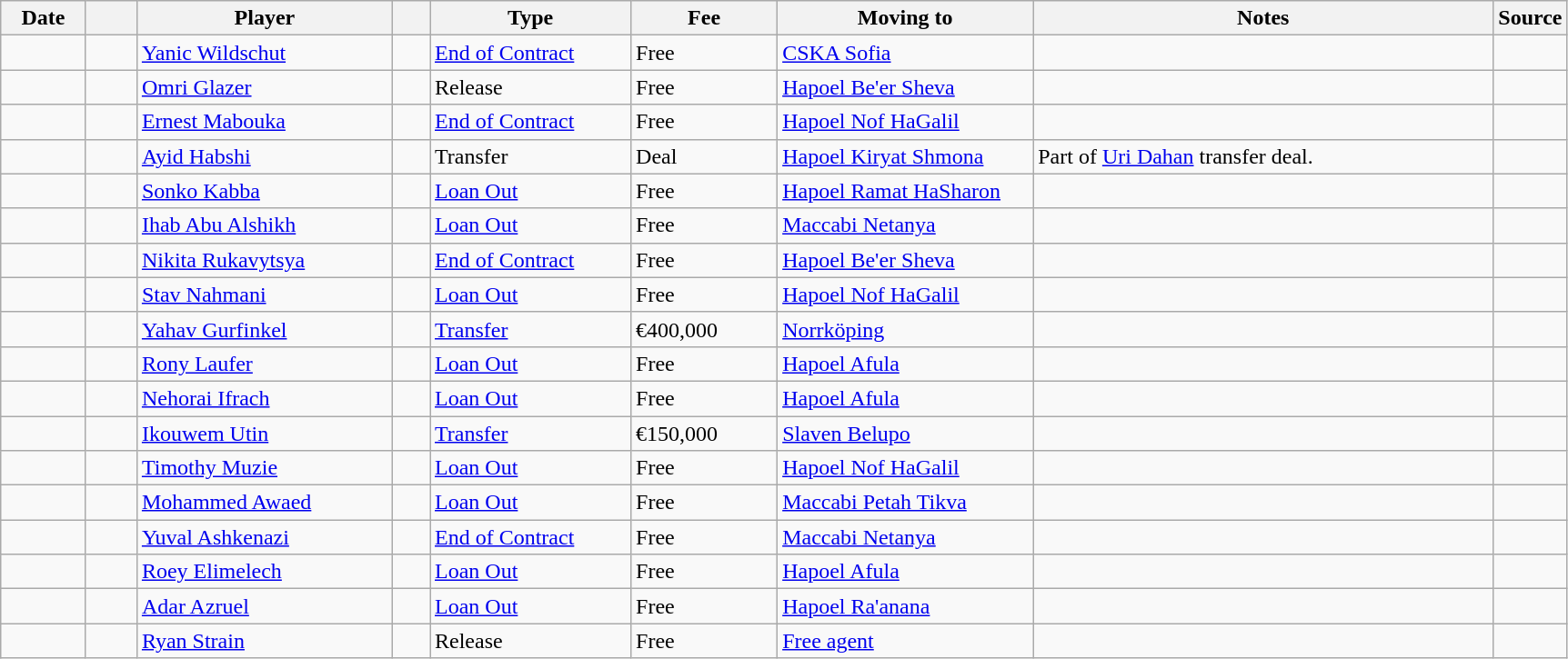<table class="wikitable sortable">
<tr>
<th style="width:55px;">Date</th>
<th style="width:30px;"></th>
<th style="width:180px;">Player</th>
<th style="width:20px;"></th>
<th style="width:140px;" class="unsortable">Type</th>
<th style="width:100px;" class="unsortable">Fee</th>
<th style="width:180px;">Moving to</th>
<th style="width:330px;" class="unsortable">Notes</th>
<th style="width:10px;">Source</th>
</tr>
<tr>
<td></td>
<td></td>
<td> <a href='#'>Yanic Wildschut</a></td>
<td></td>
<td><a href='#'>End of Contract</a></td>
<td>Free</td>
<td> <a href='#'>CSKA Sofia</a></td>
<td></td>
<td></td>
</tr>
<tr>
<td></td>
<td></td>
<td> <a href='#'>Omri Glazer</a></td>
<td></td>
<td>Release</td>
<td>Free</td>
<td> <a href='#'>Hapoel Be'er Sheva</a></td>
<td></td>
<td></td>
</tr>
<tr>
<td></td>
<td></td>
<td> <a href='#'>Ernest Mabouka</a></td>
<td></td>
<td><a href='#'>End of Contract</a></td>
<td>Free</td>
<td> <a href='#'>Hapoel Nof HaGalil</a></td>
<td></td>
<td></td>
</tr>
<tr>
<td></td>
<td></td>
<td> <a href='#'>Ayid Habshi</a></td>
<td></td>
<td>Transfer</td>
<td>Deal</td>
<td> <a href='#'>Hapoel Kiryat Shmona</a></td>
<td>Part of <a href='#'>Uri Dahan</a> transfer deal.</td>
<td></td>
</tr>
<tr>
<td></td>
<td></td>
<td> <a href='#'>Sonko Kabba</a></td>
<td></td>
<td><a href='#'>Loan Out</a></td>
<td>Free</td>
<td> <a href='#'>Hapoel Ramat HaSharon</a></td>
<td></td>
<td></td>
</tr>
<tr>
<td></td>
<td></td>
<td> <a href='#'>Ihab Abu Alshikh</a></td>
<td></td>
<td><a href='#'>Loan Out</a></td>
<td>Free</td>
<td> <a href='#'>Maccabi Netanya</a></td>
<td></td>
<td></td>
</tr>
<tr>
<td></td>
<td></td>
<td> <a href='#'>Nikita Rukavytsya</a></td>
<td></td>
<td><a href='#'>End of Contract</a></td>
<td>Free</td>
<td> <a href='#'>Hapoel Be'er Sheva</a></td>
<td></td>
<td></td>
</tr>
<tr>
<td></td>
<td></td>
<td> <a href='#'>Stav Nahmani</a></td>
<td></td>
<td><a href='#'>Loan Out</a></td>
<td>Free</td>
<td> <a href='#'>Hapoel Nof HaGalil</a></td>
<td></td>
<td></td>
</tr>
<tr>
<td></td>
<td></td>
<td> <a href='#'>Yahav Gurfinkel</a></td>
<td></td>
<td><a href='#'>Transfer</a></td>
<td>€400,000</td>
<td> <a href='#'>Norrköping</a></td>
<td></td>
<td></td>
</tr>
<tr>
<td></td>
<td></td>
<td> <a href='#'>Rony Laufer</a></td>
<td></td>
<td><a href='#'>Loan Out</a></td>
<td>Free</td>
<td> <a href='#'>Hapoel Afula</a></td>
<td></td>
<td></td>
</tr>
<tr>
<td></td>
<td></td>
<td> <a href='#'>Nehorai Ifrach</a></td>
<td></td>
<td><a href='#'>Loan Out</a></td>
<td>Free</td>
<td> <a href='#'>Hapoel Afula</a></td>
<td></td>
<td></td>
</tr>
<tr>
<td></td>
<td></td>
<td> <a href='#'>Ikouwem Utin</a></td>
<td></td>
<td><a href='#'>Transfer</a></td>
<td>€150,000</td>
<td> <a href='#'>Slaven Belupo</a></td>
<td></td>
<td></td>
</tr>
<tr>
<td></td>
<td></td>
<td> <a href='#'>Timothy Muzie</a></td>
<td></td>
<td><a href='#'>Loan Out</a></td>
<td>Free</td>
<td> <a href='#'>Hapoel Nof HaGalil</a></td>
<td></td>
<td></td>
</tr>
<tr>
<td></td>
<td></td>
<td> <a href='#'>Mohammed Awaed</a></td>
<td></td>
<td><a href='#'>Loan Out</a></td>
<td>Free</td>
<td> <a href='#'>Maccabi Petah Tikva</a></td>
<td></td>
<td></td>
</tr>
<tr>
<td></td>
<td></td>
<td> <a href='#'>Yuval Ashkenazi</a></td>
<td></td>
<td><a href='#'>End of Contract</a></td>
<td>Free</td>
<td> <a href='#'>Maccabi Netanya</a></td>
<td></td>
<td></td>
</tr>
<tr>
<td></td>
<td></td>
<td> <a href='#'>Roey Elimelech</a></td>
<td></td>
<td><a href='#'>Loan Out</a></td>
<td>Free</td>
<td> <a href='#'>Hapoel Afula</a></td>
<td></td>
<td></td>
</tr>
<tr>
<td></td>
<td></td>
<td> <a href='#'>Adar Azruel</a></td>
<td></td>
<td><a href='#'>Loan Out</a></td>
<td>Free</td>
<td> <a href='#'>Hapoel Ra'anana</a></td>
<td></td>
<td></td>
</tr>
<tr>
<td></td>
<td></td>
<td> <a href='#'>Ryan Strain</a></td>
<td></td>
<td>Release</td>
<td>Free</td>
<td><a href='#'>Free agent</a></td>
<td align=center></td>
<td></td>
</tr>
</table>
